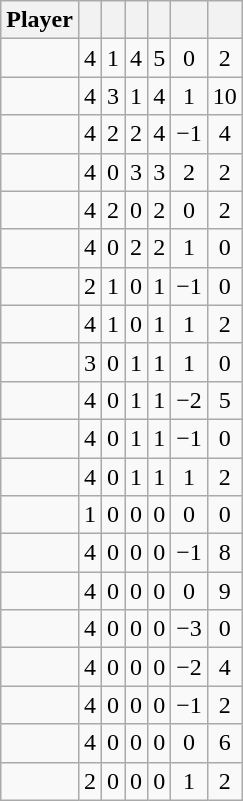<table class="wikitable sortable" style="text-align:center;">
<tr>
<th>Player</th>
<th></th>
<th></th>
<th></th>
<th></th>
<th data-sort-type="number"></th>
<th></th>
</tr>
<tr>
<td></td>
<td>4</td>
<td>1</td>
<td>4</td>
<td>5</td>
<td>0</td>
<td>2</td>
</tr>
<tr>
<td></td>
<td>4</td>
<td>3</td>
<td>1</td>
<td>4</td>
<td>1</td>
<td>10</td>
</tr>
<tr>
<td></td>
<td>4</td>
<td>2</td>
<td>2</td>
<td>4</td>
<td>−1</td>
<td>4</td>
</tr>
<tr>
<td></td>
<td>4</td>
<td>0</td>
<td>3</td>
<td>3</td>
<td>2</td>
<td>2</td>
</tr>
<tr>
<td></td>
<td>4</td>
<td>2</td>
<td>0</td>
<td>2</td>
<td>0</td>
<td>2</td>
</tr>
<tr>
<td></td>
<td>4</td>
<td>0</td>
<td>2</td>
<td>2</td>
<td>1</td>
<td>0</td>
</tr>
<tr>
<td></td>
<td>2</td>
<td>1</td>
<td>0</td>
<td>1</td>
<td>−1</td>
<td>0</td>
</tr>
<tr>
<td></td>
<td>4</td>
<td>1</td>
<td>0</td>
<td>1</td>
<td>1</td>
<td>2</td>
</tr>
<tr>
<td></td>
<td>3</td>
<td>0</td>
<td>1</td>
<td>1</td>
<td>1</td>
<td>0</td>
</tr>
<tr>
<td></td>
<td>4</td>
<td>0</td>
<td>1</td>
<td>1</td>
<td>−2</td>
<td>5</td>
</tr>
<tr>
<td></td>
<td>4</td>
<td>0</td>
<td>1</td>
<td>1</td>
<td>−1</td>
<td>0</td>
</tr>
<tr>
<td></td>
<td>4</td>
<td>0</td>
<td>1</td>
<td>1</td>
<td>1</td>
<td>2</td>
</tr>
<tr>
<td></td>
<td>1</td>
<td>0</td>
<td>0</td>
<td>0</td>
<td>0</td>
<td>0</td>
</tr>
<tr>
<td></td>
<td>4</td>
<td>0</td>
<td>0</td>
<td>0</td>
<td>−1</td>
<td>8</td>
</tr>
<tr>
<td></td>
<td>4</td>
<td>0</td>
<td>0</td>
<td>0</td>
<td>0</td>
<td>9</td>
</tr>
<tr>
<td></td>
<td>4</td>
<td>0</td>
<td>0</td>
<td>0</td>
<td>−3</td>
<td>0</td>
</tr>
<tr>
<td></td>
<td>4</td>
<td>0</td>
<td>0</td>
<td>0</td>
<td>−2</td>
<td>4</td>
</tr>
<tr>
<td></td>
<td>4</td>
<td>0</td>
<td>0</td>
<td>0</td>
<td>−1</td>
<td>2</td>
</tr>
<tr>
<td></td>
<td>4</td>
<td>0</td>
<td>0</td>
<td>0</td>
<td>0</td>
<td>6</td>
</tr>
<tr>
<td></td>
<td>2</td>
<td>0</td>
<td>0</td>
<td>0</td>
<td>1</td>
<td>2</td>
</tr>
</table>
